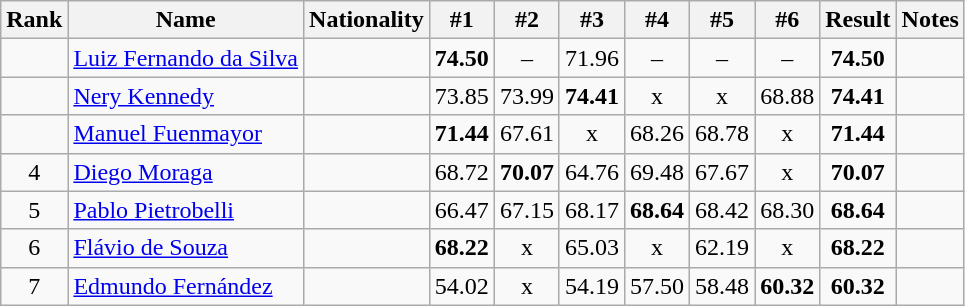<table class="wikitable sortable" style="text-align:center">
<tr>
<th>Rank</th>
<th>Name</th>
<th>Nationality</th>
<th>#1</th>
<th>#2</th>
<th>#3</th>
<th>#4</th>
<th>#5</th>
<th>#6</th>
<th>Result</th>
<th>Notes</th>
</tr>
<tr>
<td></td>
<td align=left><a href='#'>Luiz Fernando da Silva</a></td>
<td align=left></td>
<td><strong>74.50</strong></td>
<td>–</td>
<td>71.96</td>
<td>–</td>
<td>–</td>
<td>–</td>
<td><strong>74.50</strong></td>
<td></td>
</tr>
<tr>
<td></td>
<td align=left><a href='#'>Nery Kennedy</a></td>
<td align=left></td>
<td>73.85</td>
<td>73.99</td>
<td><strong>74.41</strong></td>
<td>x</td>
<td>x</td>
<td>68.88</td>
<td><strong>74.41</strong></td>
<td></td>
</tr>
<tr>
<td></td>
<td align=left><a href='#'>Manuel Fuenmayor</a></td>
<td align=left></td>
<td><strong>71.44</strong></td>
<td>67.61</td>
<td>x</td>
<td>68.26</td>
<td>68.78</td>
<td>x</td>
<td><strong>71.44</strong></td>
<td></td>
</tr>
<tr>
<td>4</td>
<td align=left><a href='#'>Diego Moraga</a></td>
<td align=left></td>
<td>68.72</td>
<td><strong>70.07</strong></td>
<td>64.76</td>
<td>69.48</td>
<td>67.67</td>
<td>x</td>
<td><strong>70.07</strong></td>
<td></td>
</tr>
<tr>
<td>5</td>
<td align=left><a href='#'>Pablo Pietrobelli</a></td>
<td align=left></td>
<td>66.47</td>
<td>67.15</td>
<td>68.17</td>
<td><strong>68.64</strong></td>
<td>68.42</td>
<td>68.30</td>
<td><strong>68.64</strong></td>
<td></td>
</tr>
<tr>
<td>6</td>
<td align=left><a href='#'>Flávio de Souza</a></td>
<td align=left></td>
<td><strong>68.22</strong></td>
<td>x</td>
<td>65.03</td>
<td>x</td>
<td>62.19</td>
<td>x</td>
<td><strong>68.22</strong></td>
<td></td>
</tr>
<tr>
<td>7</td>
<td align=left><a href='#'>Edmundo Fernández</a></td>
<td align=left></td>
<td>54.02</td>
<td>x</td>
<td>54.19</td>
<td>57.50</td>
<td>58.48</td>
<td><strong>60.32</strong></td>
<td><strong>60.32</strong></td>
<td></td>
</tr>
</table>
